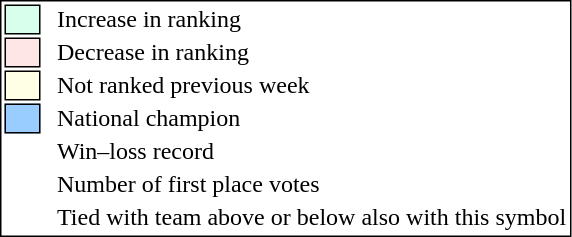<table style="border:1px solid black;">
<tr>
<td style="background:#D8FFEB; width:20px; border:1px solid black;"></td>
<td> </td>
<td>Increase in ranking</td>
</tr>
<tr>
<td style="background:#FFE6E6; width:20px; border:1px solid black;"></td>
<td> </td>
<td>Decrease in ranking</td>
</tr>
<tr>
<td style="background:#FFFFE6; width:20px; border:1px solid black;"></td>
<td> </td>
<td>Not ranked previous week</td>
</tr>
<tr>
<td style="background:#9cf; width:20px; border:1px solid black;"></td>
<td> </td>
<td>National champion</td>
</tr>
<tr>
<td></td>
<td> </td>
<td>Win–loss record</td>
</tr>
<tr>
<td></td>
<td> </td>
<td>Number of first place votes</td>
</tr>
<tr>
<td></td>
<td></td>
<td>Tied with team above or below also with this symbol</td>
</tr>
</table>
